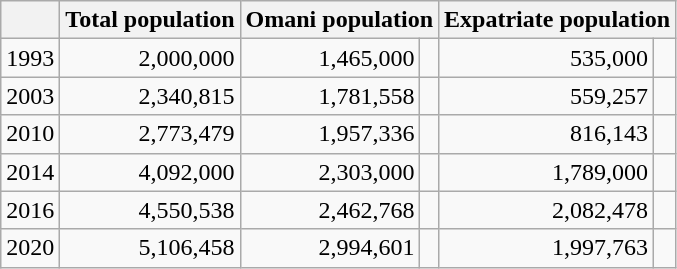<table class="wikitable">
<tr>
<th></th>
<th>Total population</th>
<th colspan=2>Omani population</th>
<th colspan=2>Expatriate population</th>
</tr>
<tr>
<td>1993</td>
<td align="right">2,000,000</td>
<td align="right">1,465,000</td>
<td></td>
<td align="right">535,000</td>
<td></td>
</tr>
<tr>
<td>2003</td>
<td align="right">2,340,815</td>
<td align="right">1,781,558</td>
<td></td>
<td align="right">559,257</td>
<td></td>
</tr>
<tr>
<td>2010</td>
<td align="right">2,773,479</td>
<td align="right">1,957,336</td>
<td></td>
<td align="right">816,143</td>
<td></td>
</tr>
<tr>
<td>2014</td>
<td align="right">4,092,000</td>
<td align="right">2,303,000</td>
<td></td>
<td align="right">1,789,000</td>
<td></td>
</tr>
<tr>
<td>2016</td>
<td align="right">4,550,538</td>
<td align="right">2,462,768</td>
<td></td>
<td align="right">2,082,478</td>
<td></td>
</tr>
<tr>
<td>2020</td>
<td align="right">5,106,458</td>
<td align="right">2,994,601</td>
<td></td>
<td align="right">1,997,763</td>
<td></td>
</tr>
</table>
